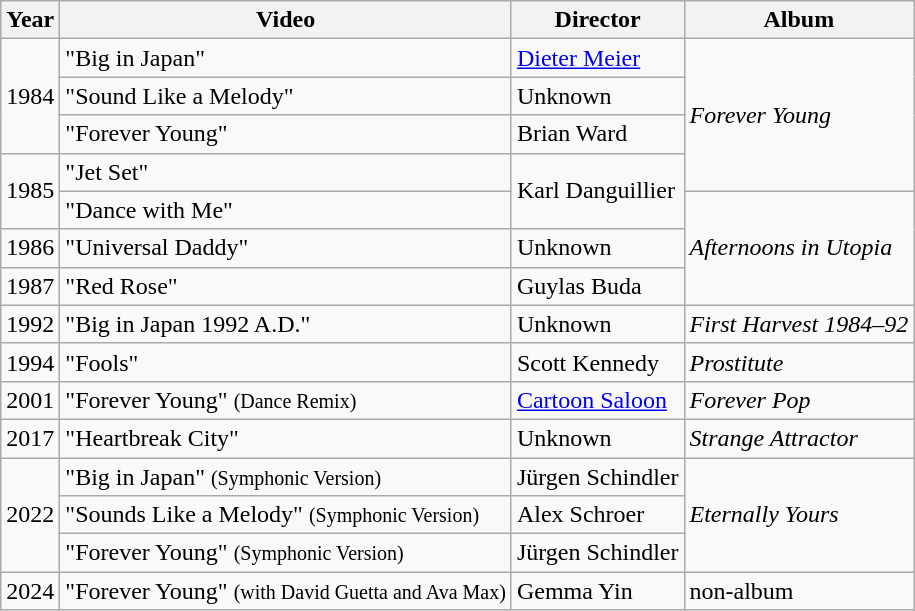<table class="wikitable">
<tr>
<th>Year</th>
<th>Video</th>
<th>Director</th>
<th>Album</th>
</tr>
<tr>
<td rowspan="3">1984</td>
<td>"Big in Japan"</td>
<td><a href='#'>Dieter Meier</a></td>
<td rowspan="4"><em>Forever Young</em></td>
</tr>
<tr>
<td>"Sound Like a Melody"</td>
<td>Unknown</td>
</tr>
<tr>
<td>"Forever Young"</td>
<td>Brian Ward</td>
</tr>
<tr>
<td rowspan="2">1985</td>
<td>"Jet Set"</td>
<td rowspan="2">Karl Danguillier</td>
</tr>
<tr>
<td>"Dance with Me"</td>
<td rowspan="3"><em>Afternoons in Utopia</em></td>
</tr>
<tr>
<td>1986</td>
<td>"Universal Daddy"</td>
<td>Unknown</td>
</tr>
<tr>
<td>1987</td>
<td>"Red Rose"</td>
<td>Guylas Buda</td>
</tr>
<tr>
<td>1992</td>
<td>"Big in Japan 1992 A.D."</td>
<td>Unknown</td>
<td><em>First Harvest 1984–92</em></td>
</tr>
<tr>
<td>1994</td>
<td>"Fools"</td>
<td>Scott Kennedy</td>
<td><em>Prostitute</em></td>
</tr>
<tr>
<td>2001</td>
<td>"Forever Young" <small>(Dance Remix)</small></td>
<td><a href='#'>Cartoon Saloon</a></td>
<td><em>Forever Pop</em></td>
</tr>
<tr>
<td>2017</td>
<td>"Heartbreak City"</td>
<td>Unknown</td>
<td><em>Strange Attractor</em></td>
</tr>
<tr>
<td rowspan="3">2022</td>
<td>"Big in Japan" <small>(Symphonic Version)</small></td>
<td>Jürgen Schindler</td>
<td rowspan="3"><em>Eternally Yours</em></td>
</tr>
<tr>
<td>"Sounds Like a Melody" <small>(Symphonic Version)</small></td>
<td>Alex Schroer</td>
</tr>
<tr>
<td>"Forever Young" <small>(Symphonic Version)</small></td>
<td>Jürgen Schindler</td>
</tr>
<tr>
<td>2024</td>
<td>"Forever Young" <small>(with David Guetta and Ava Max)</small></td>
<td>Gemma Yin</td>
<td>non-album</td>
</tr>
</table>
